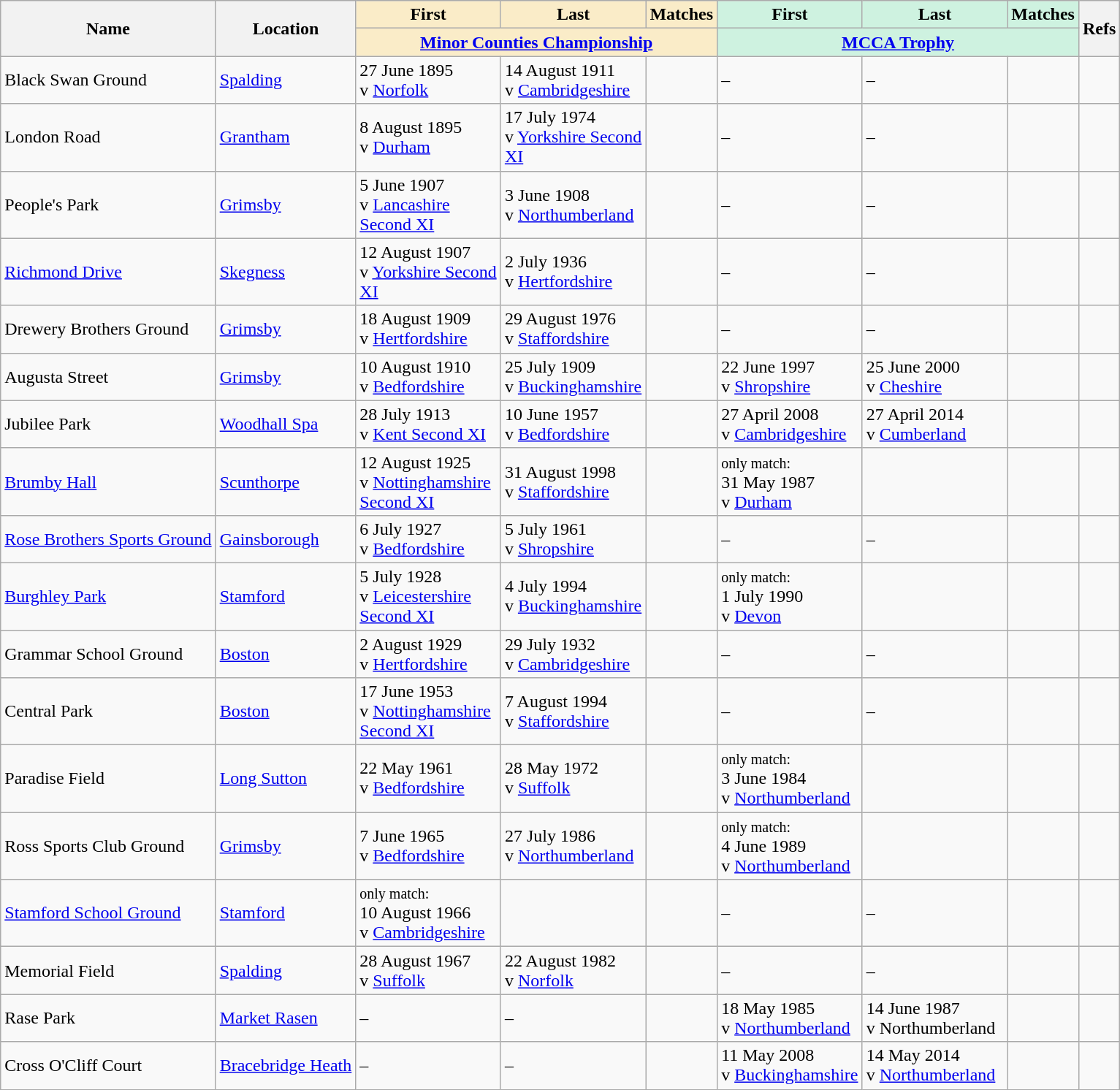<table class="wikitable sortable">
<tr>
<th rowspan="2">Name</th>
<th rowspan="2">Location</th>
<th width="125" class="unsortable" style="background:#faecc8">First</th>
<th width="125" class="unsortable" style="background:#faecc8">Last</th>
<th style="background:#faecc8">Matches</th>
<th width="125" class="unsortable" style="background:#cef2e0">First</th>
<th width="125" class="unsortable" style="background:#cef2e0">Last</th>
<th style="background:#cef2e0">Matches</th>
<th rowspan="2" class="unsortable">Refs</th>
</tr>
<tr class="unsortable">
<th colspan="3" style="background:#faecc8"><a href='#'>Minor Counties Championship</a></th>
<th colspan="3" style="background:#cef2e0"><a href='#'>MCCA Trophy</a></th>
</tr>
<tr>
<td>Black Swan Ground</td>
<td><a href='#'>Spalding</a></td>
<td>27 June 1895<br>v <a href='#'>Norfolk</a></td>
<td>14 August 1911<br>v <a href='#'>Cambridgeshire</a></td>
<td></td>
<td>–</td>
<td>–</td>
<td></td>
<td></td>
</tr>
<tr>
<td>London Road</td>
<td><a href='#'>Grantham</a></td>
<td>8 August 1895<br>v <a href='#'>Durham</a></td>
<td>17 July 1974<br>v <a href='#'>Yorkshire Second XI</a></td>
<td></td>
<td>–</td>
<td>–</td>
<td></td>
<td></td>
</tr>
<tr>
<td>People's Park</td>
<td><a href='#'>Grimsby</a></td>
<td>5 June 1907<br>v <a href='#'>Lancashire Second XI</a></td>
<td>3 June 1908<br>v <a href='#'>Northumberland</a></td>
<td></td>
<td>–</td>
<td>–</td>
<td></td>
<td></td>
</tr>
<tr>
<td><a href='#'>Richmond Drive</a></td>
<td><a href='#'>Skegness</a></td>
<td>12 August 1907<br>v <a href='#'>Yorkshire Second XI</a></td>
<td>2 July 1936<br>v <a href='#'>Hertfordshire</a></td>
<td></td>
<td>–</td>
<td>–</td>
<td></td>
<td></td>
</tr>
<tr>
<td>Drewery Brothers Ground</td>
<td><a href='#'>Grimsby</a></td>
<td>18 August 1909<br>v <a href='#'>Hertfordshire</a></td>
<td>29 August 1976<br>v <a href='#'>Staffordshire</a></td>
<td></td>
<td>–</td>
<td>–</td>
<td></td>
<td></td>
</tr>
<tr>
<td>Augusta Street</td>
<td><a href='#'>Grimsby</a></td>
<td>10 August 1910<br>v <a href='#'>Bedfordshire</a></td>
<td>25 July 1909<br>v <a href='#'>Buckinghamshire</a></td>
<td></td>
<td>22 June 1997<br>v <a href='#'>Shropshire</a></td>
<td>25 June 2000<br>v <a href='#'>Cheshire</a></td>
<td></td>
<td></td>
</tr>
<tr>
<td>Jubilee Park<br></td>
<td><a href='#'>Woodhall Spa</a></td>
<td>28 July 1913<br>v <a href='#'>Kent Second XI</a></td>
<td>10 June 1957<br>v <a href='#'>Bedfordshire</a></td>
<td></td>
<td>27 April 2008<br>v <a href='#'>Cambridgeshire</a></td>
<td>27 April 2014<br>v <a href='#'>Cumberland</a></td>
<td></td>
<td></td>
</tr>
<tr>
<td><a href='#'>Brumby Hall</a></td>
<td><a href='#'>Scunthorpe</a></td>
<td>12 August 1925<br>v <a href='#'>Nottinghamshire Second XI</a></td>
<td>31 August 1998<br>v <a href='#'>Staffordshire</a></td>
<td></td>
<td><small>only match:</small><br>31 May 1987<br>v <a href='#'>Durham</a></td>
<td> </td>
<td></td>
<td></td>
</tr>
<tr>
<td><a href='#'>Rose Brothers Sports Ground</a></td>
<td><a href='#'>Gainsborough</a></td>
<td>6 July 1927<br>v <a href='#'>Bedfordshire</a></td>
<td>5 July 1961<br>v <a href='#'>Shropshire</a></td>
<td></td>
<td>–</td>
<td>–</td>
<td></td>
<td></td>
</tr>
<tr>
<td><a href='#'>Burghley Park</a><br></td>
<td><a href='#'>Stamford</a></td>
<td>5 July 1928<br>v <a href='#'>Leicestershire Second XI</a></td>
<td>4 July 1994<br>v <a href='#'>Buckinghamshire</a></td>
<td></td>
<td><small>only match:</small><br>1 July 1990<br>v <a href='#'>Devon</a></td>
<td> </td>
<td></td>
<td></td>
</tr>
<tr>
<td>Grammar School Ground</td>
<td><a href='#'>Boston</a></td>
<td>2 August 1929<br>v <a href='#'>Hertfordshire</a></td>
<td>29 July 1932<br>v <a href='#'>Cambridgeshire</a></td>
<td></td>
<td>–</td>
<td>–</td>
<td></td>
<td></td>
</tr>
<tr>
<td>Central Park</td>
<td><a href='#'>Boston</a></td>
<td>17 June 1953<br>v <a href='#'>Nottinghamshire Second XI</a></td>
<td>7 August 1994<br>v <a href='#'>Staffordshire</a></td>
<td></td>
<td>–</td>
<td>–</td>
<td></td>
<td></td>
</tr>
<tr>
<td>Paradise Field</td>
<td><a href='#'>Long Sutton</a></td>
<td>22 May 1961<br>v <a href='#'>Bedfordshire</a></td>
<td>28 May 1972<br>v <a href='#'>Suffolk</a></td>
<td></td>
<td><small>only match:</small><br>3 June 1984<br>v <a href='#'>Northumberland</a></td>
<td> </td>
<td></td>
<td></td>
</tr>
<tr>
<td>Ross Sports Club Ground</td>
<td><a href='#'>Grimsby</a></td>
<td>7 June 1965<br>v <a href='#'>Bedfordshire</a></td>
<td>27 July 1986<br>v <a href='#'>Northumberland</a></td>
<td></td>
<td><small>only match:</small><br>4 June 1989<br>v <a href='#'>Northumberland</a></td>
<td> </td>
<td></td>
<td></td>
</tr>
<tr>
<td><a href='#'>Stamford School Ground</a><br></td>
<td><a href='#'>Stamford</a></td>
<td><small>only match:</small><br>10 August 1966<br>v <a href='#'>Cambridgeshire</a></td>
<td> </td>
<td></td>
<td>–</td>
<td>–</td>
<td></td>
<td></td>
</tr>
<tr>
<td>Memorial Field</td>
<td><a href='#'>Spalding</a></td>
<td>28 August 1967<br>v <a href='#'>Suffolk</a></td>
<td>22 August 1982<br>v <a href='#'>Norfolk</a></td>
<td></td>
<td>–</td>
<td>–</td>
<td></td>
<td></td>
</tr>
<tr>
<td>Rase Park</td>
<td><a href='#'>Market Rasen</a></td>
<td>–</td>
<td>–</td>
<td></td>
<td>18 May 1985<br>v <a href='#'>Northumberland</a></td>
<td>14 June 1987<br>v Northumberland</td>
<td></td>
<td></td>
</tr>
<tr>
<td>Cross O'Cliff Court<br></td>
<td><a href='#'>Bracebridge Heath</a></td>
<td>–</td>
<td>–</td>
<td></td>
<td>11 May 2008<br>v <a href='#'>Buckinghamshire</a></td>
<td>14 May 2014<br>v <a href='#'>Northumberland</a></td>
<td></td>
<td></td>
</tr>
</table>
